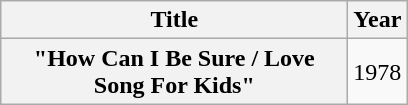<table class="wikitable plainrowheaders" style="text-align:center;" border="1">
<tr>
<th scope="col" style="width:14em;">Title</th>
<th scope="col">Year</th>
</tr>
<tr>
<th scope="row">"How Can I Be Sure / Love Song For Kids"</th>
<td>1978</td>
</tr>
</table>
